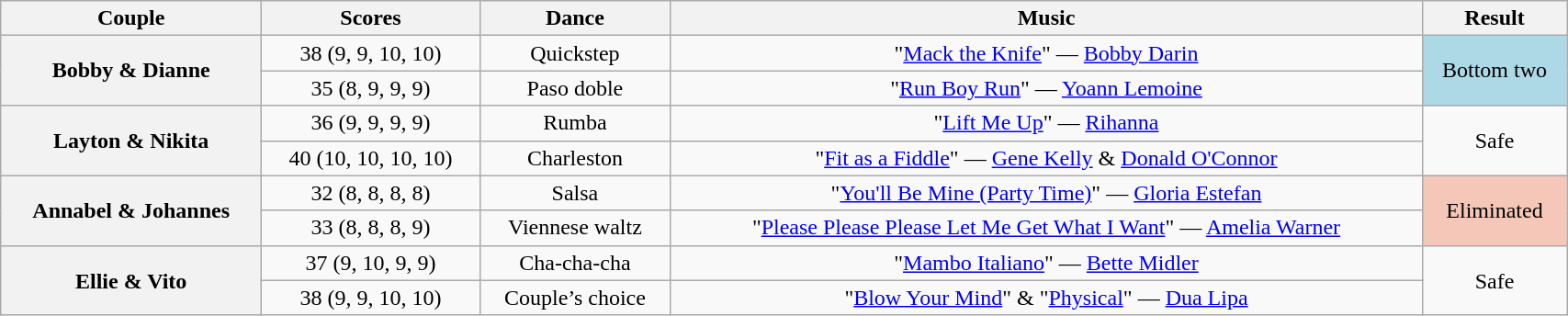<table class="wikitable sortable" style="text-align:center; width: 90%">
<tr>
<th scope="col">Couple</th>
<th scope="col">Scores</th>
<th scope="col" class="unsortable">Dance</th>
<th scope="col" class="unsortable">Music</th>
<th scope="col" class="unsortable">Result</th>
</tr>
<tr>
<th rowspan="2" scope="row">Bobby & Dianne</th>
<td>38 (9, 9, 10, 10)</td>
<td>Quickstep</td>
<td>"<a href='#'>Mack the Knife</a>" — <a href='#'>Bobby Darin</a></td>
<td rowspan="2" bgcolor=lightblue>Bottom two</td>
</tr>
<tr>
<td>35 (8, 9, 9, 9)</td>
<td>Paso doble</td>
<td>"<a href='#'>Run Boy Run</a>" — <a href='#'>Yoann Lemoine</a></td>
</tr>
<tr>
<th rowspan="2" scope="row">Layton & Nikita</th>
<td>36 (9, 9, 9, 9)</td>
<td>Rumba</td>
<td>"<a href='#'>Lift Me Up</a>" — <a href='#'>Rihanna</a></td>
<td rowspan="2">Safe</td>
</tr>
<tr>
<td>40 (10, 10, 10, 10)</td>
<td>Charleston</td>
<td>"<a href='#'>Fit as a Fiddle</a>" — <a href='#'>Gene Kelly</a> & <a href='#'>Donald O'Connor</a></td>
</tr>
<tr>
<th rowspan="2" scope="row">Annabel & Johannes</th>
<td>32 (8, 8, 8, 8)</td>
<td>Salsa</td>
<td>"<a href='#'>You'll Be Mine (Party Time)</a>" — <a href='#'>Gloria Estefan</a></td>
<td rowspan="2" bgcolor=#f4c7b8>Eliminated</td>
</tr>
<tr>
<td>33 (8, 8, 8, 9)</td>
<td>Viennese waltz</td>
<td>"<a href='#'>Please Please Please Let Me Get What I Want</a>" — <a href='#'>Amelia Warner</a></td>
</tr>
<tr>
<th rowspan="2" scope="rowspan=2">Ellie & Vito</th>
<td>37 (9, 10, 9, 9)</td>
<td>Cha-cha-cha</td>
<td>"<a href='#'>Mambo Italiano</a>" — <a href='#'>Bette Midler</a></td>
<td rowspan="2">Safe</td>
</tr>
<tr>
<td>38 (9, 9, 10, 10)</td>
<td>Couple’s choice</td>
<td>"<a href='#'>Blow Your Mind</a>" & "<a href='#'>Physical</a>" — <a href='#'>Dua Lipa</a></td>
</tr>
</table>
